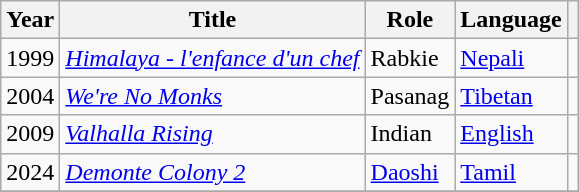<table class="wikitable sortable">
<tr>
<th>Year</th>
<th>Title</th>
<th>Role</th>
<th>Language</th>
<th class="unsortable"></th>
</tr>
<tr>
<td>1999</td>
<td><em><a href='#'>Himalaya - l'enfance d'un chef</a></em></td>
<td>Rabkie</td>
<td><a href='#'>Nepali</a></td>
<td></td>
</tr>
<tr>
<td>2004</td>
<td><em><a href='#'>We're No Monks</a></em></td>
<td>Pasanag</td>
<td><a href='#'>Tibetan</a></td>
<td></td>
</tr>
<tr>
<td>2009</td>
<td><em><a href='#'>Valhalla Rising</a></em></td>
<td>Indian</td>
<td><a href='#'>English</a></td>
<td></td>
</tr>
<tr>
<td>2024</td>
<td><em><a href='#'>Demonte Colony 2</a></em></td>
<td><a href='#'>Daoshi</a></td>
<td><a href='#'>Tamil</a></td>
<td></td>
</tr>
<tr>
</tr>
</table>
